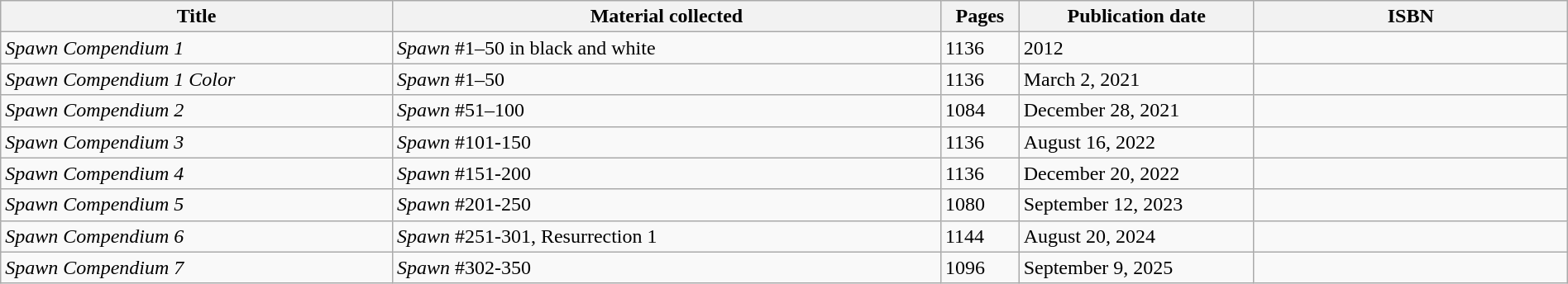<table class="wikitable" style="width:100%;">
<tr>
<th style="width:25%;">Title</th>
<th style="width:35%;">Material collected</th>
<th style="width:5%;">Pages</th>
<th style="width:15%;">Publication date</th>
<th style="width:20%;">ISBN</th>
</tr>
<tr>
<td><em>Spawn Compendium 1</em></td>
<td><em>Spawn</em> #1–50 in black and white</td>
<td>1136</td>
<td>2012</td>
<td></td>
</tr>
<tr>
<td><em>Spawn Compendium 1 Color</em></td>
<td><em>Spawn</em> #1–50</td>
<td>1136</td>
<td>March 2, 2021</td>
<td></td>
</tr>
<tr>
<td><em>Spawn Compendium 2</em></td>
<td><em>Spawn</em> #51–100</td>
<td>1084</td>
<td>December 28, 2021</td>
<td></td>
</tr>
<tr>
<td><em>Spawn Compendium 3</em></td>
<td><em>Spawn</em> #101-150</td>
<td>1136</td>
<td>August 16, 2022</td>
<td></td>
</tr>
<tr>
<td><em>Spawn Compendium 4</em></td>
<td><em>Spawn</em> #151-200</td>
<td>1136</td>
<td>December 20, 2022</td>
<td></td>
</tr>
<tr>
<td><em>Spawn Compendium 5</em></td>
<td><em>Spawn</em> #201-250</td>
<td>1080</td>
<td>September 12, 2023</td>
<td></td>
</tr>
<tr>
<td><em>Spawn Compendium 6</em></td>
<td><em>Spawn</em> #251-301, Resurrection 1</td>
<td>1144</td>
<td>August 20, 2024</td>
<td></td>
</tr>
<tr>
<td><em>Spawn Compendium 7</em></td>
<td><em>Spawn</em> #302-350</td>
<td>1096</td>
<td>September 9, 2025</td>
<td></td>
</tr>
</table>
